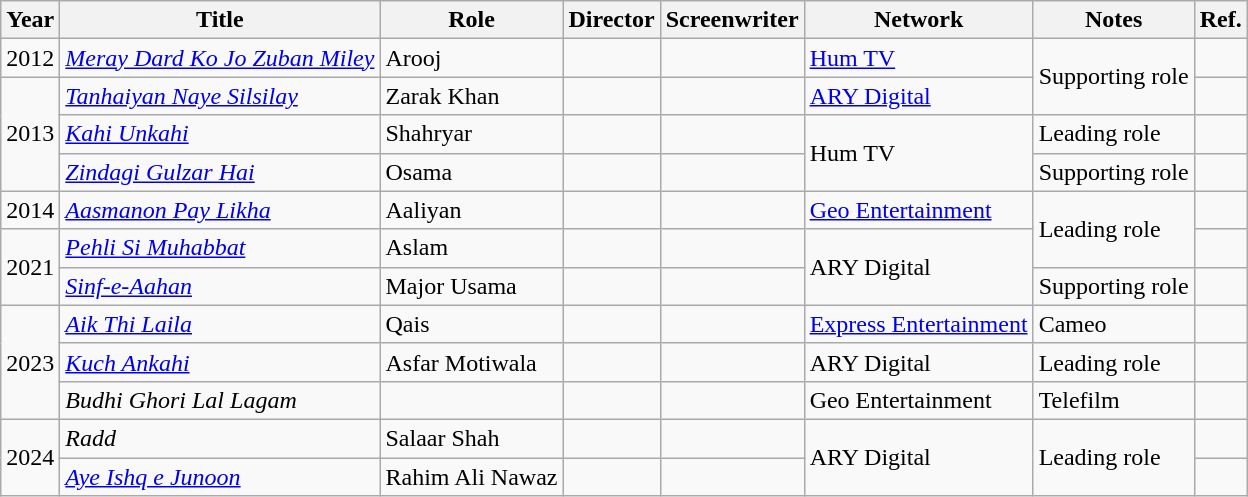<table class="wikitable sortable">
<tr>
<th>Year</th>
<th>Title</th>
<th>Role</th>
<th>Director</th>
<th>Screenwriter</th>
<th>Network</th>
<th>Notes</th>
<th>Ref.</th>
</tr>
<tr>
<td>2012</td>
<td><em><a href='#'>Meray Dard Ko Jo Zuban Miley</a></em></td>
<td>Arooj</td>
<td></td>
<td></td>
<td><a href='#'>Hum TV</a></td>
<td rowspan="2">Supporting role</td>
<td></td>
</tr>
<tr>
<td rowspan="3">2013</td>
<td><em><a href='#'>Tanhaiyan Naye Silsilay</a></em></td>
<td>Zarak Khan</td>
<td></td>
<td></td>
<td><a href='#'>ARY Digital</a></td>
<td></td>
</tr>
<tr>
<td><em><a href='#'>Kahi Unkahi</a></em></td>
<td>Shahryar</td>
<td></td>
<td></td>
<td rowspan="2">Hum TV</td>
<td>Leading role</td>
<td></td>
</tr>
<tr>
<td><em><a href='#'>Zindagi Gulzar Hai</a></em></td>
<td>Osama</td>
<td></td>
<td></td>
<td>Supporting role</td>
<td></td>
</tr>
<tr>
<td>2014</td>
<td><em><a href='#'>Aasmanon Pay Likha</a></em></td>
<td>Aaliyan</td>
<td></td>
<td></td>
<td><a href='#'>Geo Entertainment</a></td>
<td rowspan="2">Leading role</td>
<td></td>
</tr>
<tr>
<td rowspan="2">2021</td>
<td><em><a href='#'>Pehli Si Muhabbat</a></em></td>
<td>Aslam</td>
<td></td>
<td></td>
<td rowspan="2">ARY Digital</td>
<td></td>
</tr>
<tr>
<td><em><a href='#'>Sinf-e-Aahan</a></em></td>
<td>Major Usama</td>
<td></td>
<td></td>
<td>Supporting role</td>
<td></td>
</tr>
<tr>
<td rowspan="3">2023</td>
<td><em><a href='#'>Aik Thi Laila</a></em></td>
<td>Qais</td>
<td></td>
<td></td>
<td><a href='#'>Express Entertainment</a></td>
<td>Cameo</td>
<td></td>
</tr>
<tr>
<td><em><a href='#'>Kuch Ankahi</a></em></td>
<td>Asfar Motiwala</td>
<td></td>
<td></td>
<td>ARY Digital</td>
<td>Leading role</td>
<td></td>
</tr>
<tr>
<td><em>Budhi Ghori Lal Lagam</em></td>
<td></td>
<td></td>
<td></td>
<td>Geo Entertainment</td>
<td>Telefilm</td>
<td></td>
</tr>
<tr>
<td rowspan="2">2024</td>
<td><em>Radd</em></td>
<td>Salaar Shah</td>
<td></td>
<td></td>
<td rowspan="2">ARY Digital</td>
<td rowspan="2">Leading role</td>
<td></td>
</tr>
<tr>
<td><em><a href='#'>Aye Ishq e Junoon</a></em></td>
<td>Rahim Ali Nawaz</td>
<td></td>
<td></td>
<td></td>
</tr>
</table>
